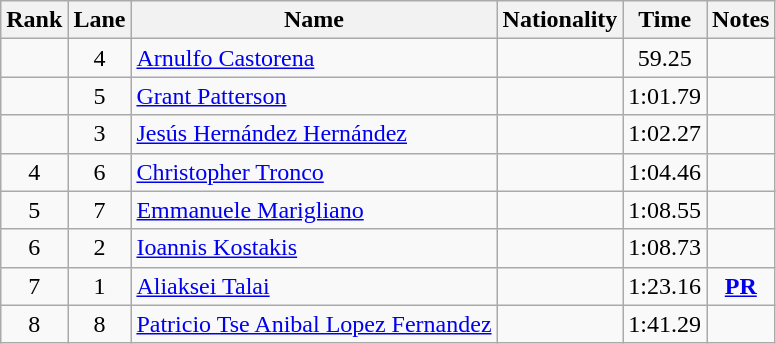<table class="wikitable sortable" style="text-align:center">
<tr>
<th>Rank</th>
<th>Lane</th>
<th>Name</th>
<th>Nationality</th>
<th>Time</th>
<th>Notes</th>
</tr>
<tr>
<td></td>
<td>4</td>
<td align=left><a href='#'>Arnulfo Castorena</a></td>
<td align=left></td>
<td>59.25</td>
<td></td>
</tr>
<tr>
<td></td>
<td>5</td>
<td align=left><a href='#'>Grant Patterson</a></td>
<td align=left></td>
<td>1:01.79</td>
<td></td>
</tr>
<tr>
<td></td>
<td>3</td>
<td align=left><a href='#'>Jesús Hernández Hernández</a></td>
<td align=left></td>
<td>1:02.27</td>
<td></td>
</tr>
<tr>
<td>4</td>
<td>6</td>
<td align=left><a href='#'>Christopher Tronco</a></td>
<td align=left></td>
<td>1:04.46</td>
<td></td>
</tr>
<tr>
<td>5</td>
<td>7</td>
<td align=left><a href='#'>Emmanuele Marigliano</a></td>
<td align=left></td>
<td>1:08.55</td>
<td></td>
</tr>
<tr>
<td>6</td>
<td>2</td>
<td align=left><a href='#'>Ioannis Kostakis</a></td>
<td align=left></td>
<td>1:08.73</td>
<td></td>
</tr>
<tr>
<td>7</td>
<td>1</td>
<td align=left><a href='#'>Aliaksei Talai</a></td>
<td align=left></td>
<td>1:23.16</td>
<td><strong><a href='#'>PR</a></strong></td>
</tr>
<tr>
<td>8</td>
<td>8</td>
<td align=left><a href='#'>Patricio Tse Anibal Lopez Fernandez</a></td>
<td align=left></td>
<td>1:41.29</td>
<td></td>
</tr>
</table>
